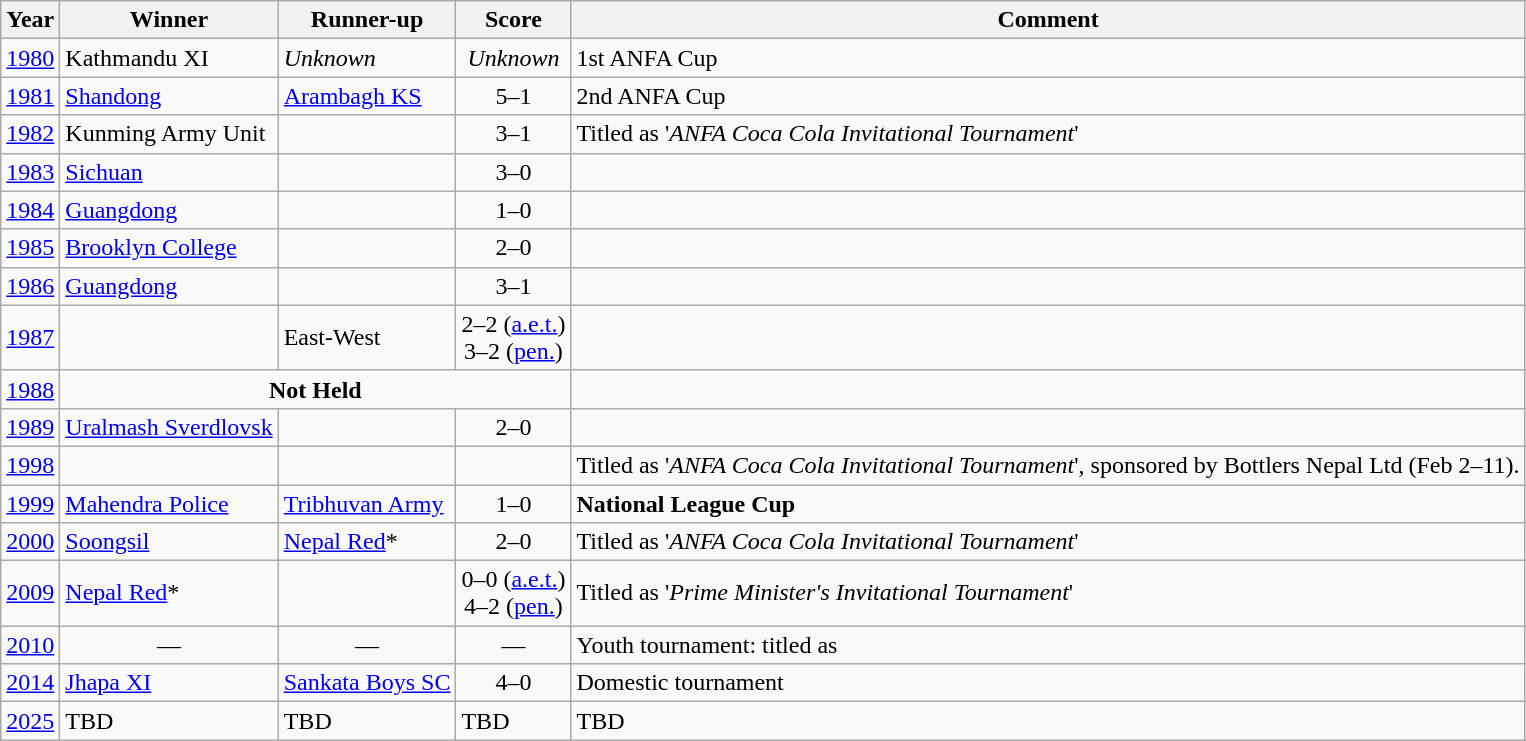<table class="wikitable" border="1">
<tr>
<th>Year</th>
<th>Winner</th>
<th>Runner-up</th>
<th>Score</th>
<th>Comment</th>
</tr>
<tr>
<td><a href='#'>1980</a></td>
<td> Kathmandu XI</td>
<td><em>Unknown</em></td>
<td align=center><em>Unknown</em></td>
<td>1st ANFA Cup</td>
</tr>
<tr>
<td><a href='#'>1981</a></td>
<td> <a href='#'>Shandong</a></td>
<td> <a href='#'>Arambagh KS</a></td>
<td align=center>5–1</td>
<td>2nd ANFA Cup</td>
</tr>
<tr>
<td><a href='#'>1982</a></td>
<td> Kunming Army Unit</td>
<td></td>
<td align=center>3–1</td>
<td>Titled as '<em>ANFA Coca Cola Invitational Tournament</em>'</td>
</tr>
<tr>
<td><a href='#'>1983</a></td>
<td> <a href='#'>Sichuan</a></td>
<td></td>
<td align=center>3–0</td>
<td></td>
</tr>
<tr>
<td><a href='#'>1984</a></td>
<td> <a href='#'>Guangdong</a></td>
<td></td>
<td align=center>1–0</td>
<td></td>
</tr>
<tr>
<td><a href='#'>1985</a></td>
<td> <a href='#'>Brooklyn College</a></td>
<td></td>
<td align=center>2–0</td>
<td></td>
</tr>
<tr>
<td><a href='#'>1986</a></td>
<td> <a href='#'>Guangdong</a></td>
<td></td>
<td align=center>3–1</td>
<td></td>
</tr>
<tr>
<td><a href='#'>1987</a></td>
<td></td>
<td> East-West</td>
<td align=center>2–2 (<a href='#'>a.e.t.</a>)<br>3–2 (<a href='#'>pen.</a>)</td>
<td></td>
</tr>
<tr style = "text-align: center;">
<td><a href='#'>1988</a></td>
<td colspan = 3><strong>Not Held</strong></td>
<td></td>
</tr>
<tr>
<td><a href='#'>1989</a></td>
<td> <a href='#'>Uralmash Sverdlovsk</a></td>
<td></td>
<td align=center>2–0</td>
<td></td>
</tr>
<tr>
<td><a href='#'>1998</a></td>
<td></td>
<td></td>
<td></td>
<td>Titled as '<em>ANFA Coca Cola Invitational Tournament</em>', sponsored by Bottlers Nepal Ltd (Feb 2–11).</td>
</tr>
<tr>
<td><a href='#'>1999</a></td>
<td> <a href='#'>Mahendra Police</a></td>
<td> <a href='#'>Tribhuvan Army</a></td>
<td align=center>1–0</td>
<td><strong>National League Cup</strong></td>
</tr>
<tr>
<td><a href='#'>2000</a></td>
<td> <a href='#'>Soongsil</a></td>
<td> <a href='#'>Nepal Red</a>*</td>
<td align=center>2–0</td>
<td>Titled as '<em>ANFA Coca Cola Invitational Tournament</em>'</td>
</tr>
<tr>
<td><a href='#'>2009</a></td>
<td> <a href='#'>Nepal Red</a>*</td>
<td></td>
<td align=center>0–0 (<a href='#'>a.e.t.</a>)<br> 4–2 (<a href='#'>pen.</a>)</td>
<td>Titled as '<em>Prime Minister's Invitational Tournament</em>'</td>
</tr>
<tr>
<td><a href='#'>2010</a></td>
<td align=center>—</td>
<td align=center>—</td>
<td align=center>—</td>
<td>Youth tournament:<em> </em>titled as<em></em></td>
</tr>
<tr>
<td><a href='#'>2014</a></td>
<td> <a href='#'>Jhapa XI</a></td>
<td> <a href='#'>Sankata Boys SC</a></td>
<td align=center>4–0</td>
<td>Domestic tournament</td>
</tr>
<tr>
<td><a href='#'>2025</a></td>
<td>TBD</td>
<td>TBD</td>
<td>TBD</td>
<td>TBD</td>
</tr>
</table>
